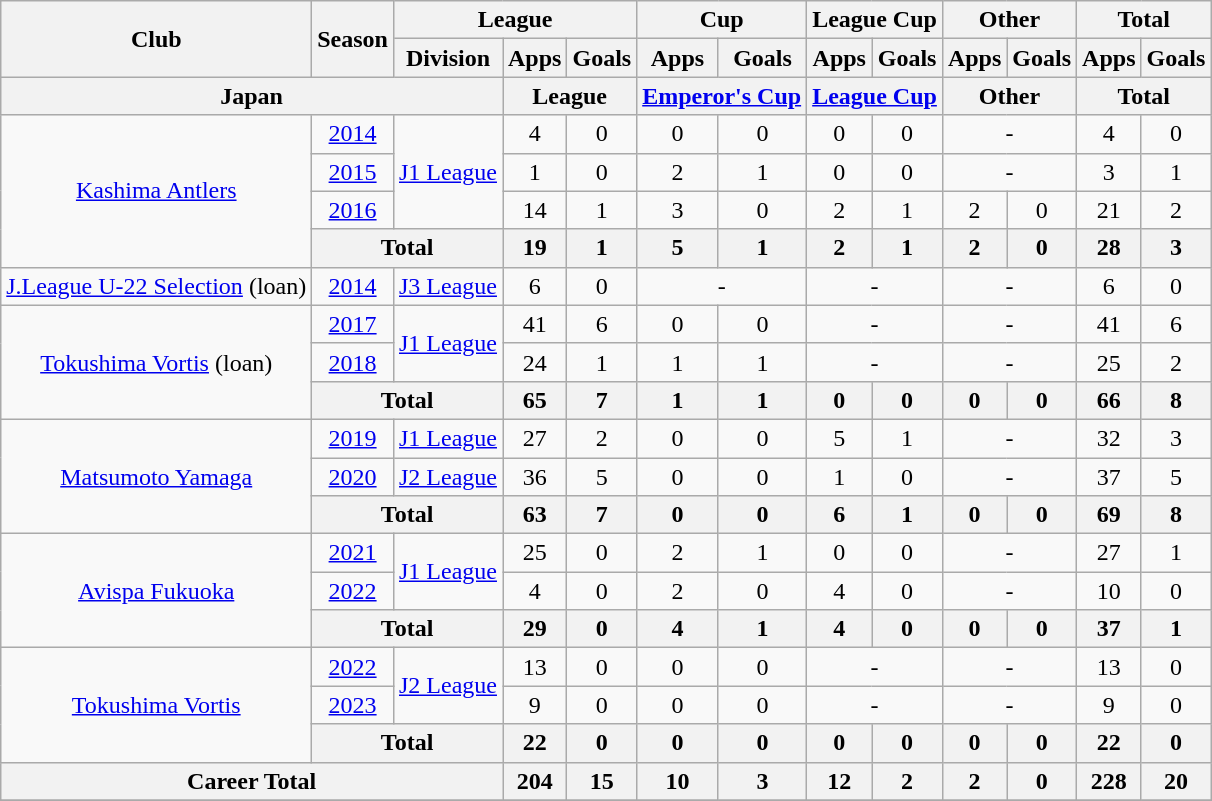<table class="wikitable" style="text-align:center">
<tr>
<th rowspan=2>Club</th>
<th rowspan=2>Season</th>
<th colspan=3>League</th>
<th colspan=2>Cup</th>
<th colspan=2>League Cup</th>
<th colspan=2>Other</th>
<th colspan=2>Total</th>
</tr>
<tr>
<th>Division</th>
<th>Apps</th>
<th>Goals</th>
<th>Apps</th>
<th>Goals</th>
<th>Apps</th>
<th>Goals</th>
<th>Apps</th>
<th>Goals</th>
<th>Apps</th>
<th>Goals</th>
</tr>
<tr>
<th colspan=3>Japan</th>
<th colspan=2>League</th>
<th colspan=2><a href='#'>Emperor's Cup</a></th>
<th colspan=2><a href='#'>League Cup</a></th>
<th colspan=2>Other</th>
<th colspan=2>Total</th>
</tr>
<tr>
<td rowspan="4"><a href='#'>Kashima Antlers</a></td>
<td><a href='#'>2014</a></td>
<td rowspan="3"><a href='#'>J1 League</a></td>
<td>4</td>
<td>0</td>
<td>0</td>
<td>0</td>
<td>0</td>
<td>0</td>
<td colspan="2">-</td>
<td>4</td>
<td>0</td>
</tr>
<tr>
<td><a href='#'>2015</a></td>
<td>1</td>
<td>0</td>
<td>2</td>
<td>1</td>
<td>0</td>
<td>0</td>
<td colspan="2">-</td>
<td>3</td>
<td>1</td>
</tr>
<tr>
<td><a href='#'>2016</a></td>
<td>14</td>
<td>1</td>
<td>3</td>
<td>0</td>
<td>2</td>
<td>1</td>
<td>2</td>
<td>0</td>
<td>21</td>
<td>2</td>
</tr>
<tr>
<th colspan="2">Total</th>
<th>19</th>
<th>1</th>
<th>5</th>
<th>1</th>
<th>2</th>
<th>1</th>
<th>2</th>
<th>0</th>
<th>28</th>
<th>3</th>
</tr>
<tr>
<td><a href='#'>J.League U-22 Selection</a> (loan)</td>
<td><a href='#'>2014</a></td>
<td><a href='#'>J3 League</a></td>
<td>6</td>
<td>0</td>
<td colspan="2">-</td>
<td colspan="2">-</td>
<td colspan="2">-</td>
<td>6</td>
<td>0</td>
</tr>
<tr>
<td rowspan="3"><a href='#'>Tokushima Vortis</a> (loan)</td>
<td><a href='#'>2017</a></td>
<td rowspan=2><a href='#'>J1 League</a></td>
<td>41</td>
<td>6</td>
<td>0</td>
<td>0</td>
<td colspan="2">-</td>
<td colspan="2">-</td>
<td>41</td>
<td>6</td>
</tr>
<tr>
<td><a href='#'>2018</a></td>
<td>24</td>
<td>1</td>
<td>1</td>
<td>1</td>
<td colspan="2">-</td>
<td colspan="2">-</td>
<td>25</td>
<td>2</td>
</tr>
<tr>
<th colspan="2">Total</th>
<th>65</th>
<th>7</th>
<th>1</th>
<th>1</th>
<th>0</th>
<th>0</th>
<th>0</th>
<th>0</th>
<th>66</th>
<th>8</th>
</tr>
<tr>
<td rowspan="3"><a href='#'>Matsumoto Yamaga</a></td>
<td><a href='#'>2019</a></td>
<td><a href='#'>J1 League</a></td>
<td>27</td>
<td>2</td>
<td>0</td>
<td>0</td>
<td>5</td>
<td>1</td>
<td colspan="2">-</td>
<td>32</td>
<td>3</td>
</tr>
<tr>
<td><a href='#'>2020</a></td>
<td><a href='#'>J2 League</a></td>
<td>36</td>
<td>5</td>
<td>0</td>
<td>0</td>
<td>1</td>
<td>0</td>
<td colspan="2">-</td>
<td>37</td>
<td>5</td>
</tr>
<tr>
<th colspan="2">Total</th>
<th>63</th>
<th>7</th>
<th>0</th>
<th>0</th>
<th>6</th>
<th>1</th>
<th>0</th>
<th>0</th>
<th>69</th>
<th>8</th>
</tr>
<tr>
<td rowspan="3"><a href='#'>Avispa Fukuoka</a></td>
<td><a href='#'>2021</a></td>
<td rowspan="2"><a href='#'>J1 League</a></td>
<td>25</td>
<td>0</td>
<td>2</td>
<td>1</td>
<td>0</td>
<td>0</td>
<td colspan="2">-</td>
<td>27</td>
<td>1</td>
</tr>
<tr>
<td><a href='#'>2022</a></td>
<td>4</td>
<td>0</td>
<td>2</td>
<td>0</td>
<td>4</td>
<td>0</td>
<td colspan="2">-</td>
<td>10</td>
<td>0</td>
</tr>
<tr>
<th colspan="2">Total</th>
<th>29</th>
<th>0</th>
<th>4</th>
<th>1</th>
<th>4</th>
<th>0</th>
<th>0</th>
<th>0</th>
<th>37</th>
<th>1</th>
</tr>
<tr>
<td rowspan="3"><a href='#'>Tokushima Vortis</a></td>
<td><a href='#'>2022</a></td>
<td rowspan="2"><a href='#'>J2 League</a></td>
<td>13</td>
<td>0</td>
<td>0</td>
<td>0</td>
<td colspan="2">-</td>
<td colspan="2">-</td>
<td>13</td>
<td>0</td>
</tr>
<tr>
<td><a href='#'>2023</a></td>
<td>9</td>
<td>0</td>
<td>0</td>
<td>0</td>
<td colspan="2">-</td>
<td colspan="2">-</td>
<td>9</td>
<td>0</td>
</tr>
<tr>
<th colspan="2">Total</th>
<th>22</th>
<th>0</th>
<th>0</th>
<th>0</th>
<th>0</th>
<th>0</th>
<th>0</th>
<th>0</th>
<th>22</th>
<th>0</th>
</tr>
<tr>
<th colspan="3">Career Total</th>
<th>204</th>
<th>15</th>
<th>10</th>
<th>3</th>
<th>12</th>
<th>2</th>
<th>2</th>
<th>0</th>
<th>228</th>
<th>20</th>
</tr>
<tr>
</tr>
</table>
